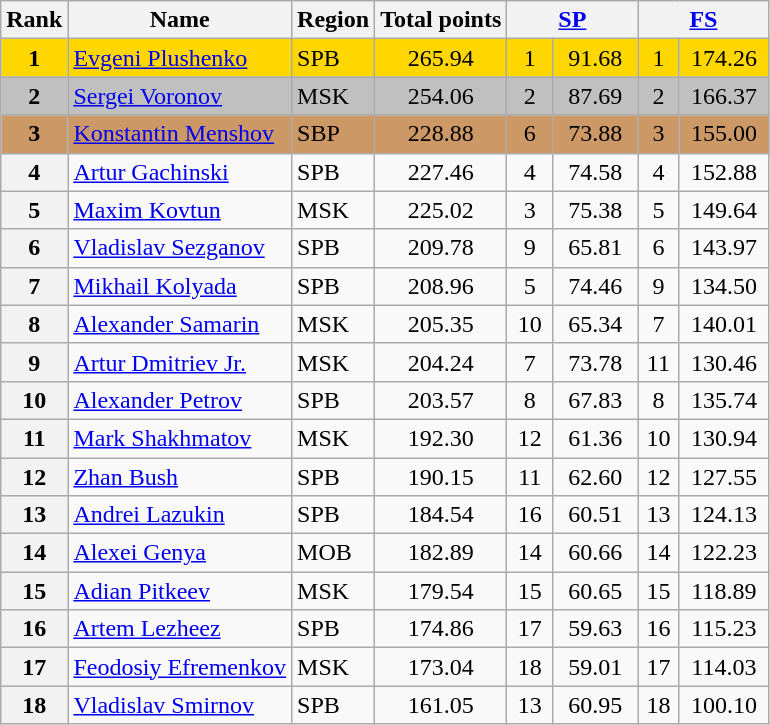<table class="wikitable sortable">
<tr>
<th>Rank</th>
<th>Name</th>
<th>Region</th>
<th>Total points</th>
<th colspan=2 width=80px><a href='#'>SP</a></th>
<th colspan=2 width=80px><a href='#'>FS</a></th>
</tr>
<tr bgcolor=gold>
<td align=center><strong>1</strong></td>
<td><a href='#'>Evgeni Plushenko</a></td>
<td>SPB</td>
<td align=center>265.94</td>
<td align=center>1</td>
<td align=center>91.68</td>
<td align=center>1</td>
<td align=center>174.26</td>
</tr>
<tr bgcolor=silver>
<td align=center><strong>2</strong></td>
<td><a href='#'>Sergei Voronov</a></td>
<td>MSK</td>
<td align=center>254.06</td>
<td align=center>2</td>
<td align=center>87.69</td>
<td align=center>2</td>
<td align=center>166.37</td>
</tr>
<tr bgcolor=cc9966>
<td align=center><strong>3</strong></td>
<td><a href='#'>Konstantin Menshov</a></td>
<td>SBP</td>
<td align=center>228.88</td>
<td align=center>6</td>
<td align=center>73.88</td>
<td align=center>3</td>
<td align=center>155.00</td>
</tr>
<tr>
<th>4</th>
<td><a href='#'>Artur Gachinski</a></td>
<td>SPB</td>
<td align=center>227.46</td>
<td align=center>4</td>
<td align=center>74.58</td>
<td align=center>4</td>
<td align=center>152.88</td>
</tr>
<tr>
<th>5</th>
<td><a href='#'>Maxim Kovtun</a></td>
<td>MSK</td>
<td align=center>225.02</td>
<td align=center>3</td>
<td align=center>75.38</td>
<td align=center>5</td>
<td align=center>149.64</td>
</tr>
<tr>
<th>6</th>
<td><a href='#'>Vladislav Sezganov</a></td>
<td>SPB</td>
<td align=center>209.78</td>
<td align=center>9</td>
<td align=center>65.81</td>
<td align=center>6</td>
<td align=center>143.97</td>
</tr>
<tr>
<th>7</th>
<td><a href='#'>Mikhail Kolyada</a></td>
<td>SPB</td>
<td align=center>208.96</td>
<td align=center>5</td>
<td align=center>74.46</td>
<td align=center>9</td>
<td align=center>134.50</td>
</tr>
<tr>
<th>8</th>
<td><a href='#'>Alexander Samarin</a></td>
<td>MSK</td>
<td align=center>205.35</td>
<td align=center>10</td>
<td align=center>65.34</td>
<td align=center>7</td>
<td align=center>140.01</td>
</tr>
<tr>
<th>9</th>
<td><a href='#'>Artur Dmitriev Jr.</a></td>
<td>MSK</td>
<td align=center>204.24</td>
<td align=center>7</td>
<td align=center>73.78</td>
<td align=center>11</td>
<td align=center>130.46</td>
</tr>
<tr>
<th>10</th>
<td><a href='#'>Alexander Petrov</a></td>
<td>SPB</td>
<td align=center>203.57</td>
<td align=center>8</td>
<td align=center>67.83</td>
<td align=center>8</td>
<td align=center>135.74</td>
</tr>
<tr>
<th>11</th>
<td><a href='#'>Mark Shakhmatov</a></td>
<td>MSK</td>
<td align=center>192.30</td>
<td align=center>12</td>
<td align=center>61.36</td>
<td align=center>10</td>
<td align=center>130.94</td>
</tr>
<tr>
<th>12</th>
<td><a href='#'>Zhan Bush</a></td>
<td>SPB</td>
<td align=center>190.15</td>
<td align=center>11</td>
<td align=center>62.60</td>
<td align=center>12</td>
<td align=center>127.55</td>
</tr>
<tr>
<th>13</th>
<td><a href='#'>Andrei Lazukin</a></td>
<td>SPB</td>
<td align=center>184.54</td>
<td align=center>16</td>
<td align=center>60.51</td>
<td align=center>13</td>
<td align=center>124.13</td>
</tr>
<tr>
<th>14</th>
<td><a href='#'>Alexei Genya</a></td>
<td>MOB</td>
<td align=center>182.89</td>
<td align=center>14</td>
<td align=center>60.66</td>
<td align=center>14</td>
<td align=center>122.23</td>
</tr>
<tr>
<th>15</th>
<td><a href='#'>Adian Pitkeev</a></td>
<td>MSK</td>
<td align=center>179.54</td>
<td align=center>15</td>
<td align=center>60.65</td>
<td align=center>15</td>
<td align=center>118.89</td>
</tr>
<tr>
<th>16</th>
<td><a href='#'>Artem Lezheez</a></td>
<td>SPB</td>
<td align=center>174.86</td>
<td align=center>17</td>
<td align=center>59.63</td>
<td align=center>16</td>
<td align=center>115.23</td>
</tr>
<tr>
<th>17</th>
<td><a href='#'>Feodosiy Efremenkov</a></td>
<td>MSK</td>
<td align=center>173.04</td>
<td align=center>18</td>
<td align=center>59.01</td>
<td align=center>17</td>
<td align=center>114.03</td>
</tr>
<tr>
<th>18</th>
<td><a href='#'>Vladislav Smirnov</a></td>
<td>SPB</td>
<td align=center>161.05</td>
<td align=center>13</td>
<td align=center>60.95</td>
<td align=center>18</td>
<td align=center>100.10</td>
</tr>
</table>
